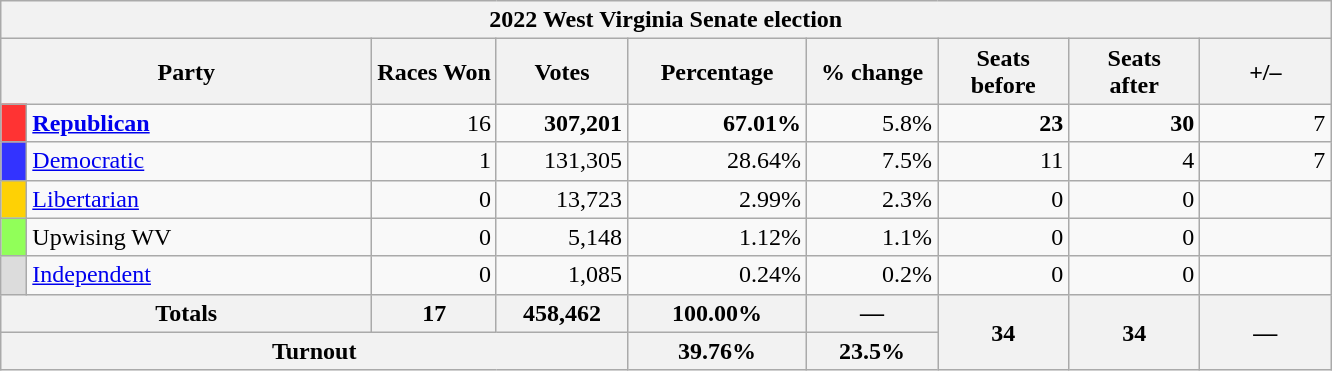<table class="wikitable">
<tr>
<th colspan="10">2022 West Virginia Senate election</th>
</tr>
<tr align="center">
<th colspan="2" style="width: 15em">Party</th>
<th>Races Won</th>
<th style="width: 5em">Votes</th>
<th style="width: 7em">Percentage</th>
<th style="width: 5em">% change</th>
<th style="width: 5em">Seats<br>before</th>
<th style="width: 5em">Seats<br>after</th>
<th style="width: 5em">+/–</th>
</tr>
<tr>
<th style="background-color:#FF3333; width: 3px"></th>
<td style="width: 130px"><a href='#'><strong>Republican</strong></a></td>
<td align="right">16</td>
<td align="right"><strong>307,201</strong></td>
<td align="right"><strong>67.01%</strong></td>
<td align="right"> 5.8%</td>
<td align="right"><strong>23</strong></td>
<td align="right"><strong>30</strong></td>
<td align="right"> 7</td>
</tr>
<tr>
<th style="background-color:#3333FF; width: 3px"></th>
<td style="width: 130px"><a href='#'>Democratic</a></td>
<td align="right">1</td>
<td align="right">131,305</td>
<td align="right">28.64%</td>
<td align="right"> 7.5%</td>
<td align="right">11</td>
<td align="right">4</td>
<td align="right"> 7</td>
</tr>
<tr>
<th style="background:#FED105; width:3px;"></th>
<td style="width: 130px"><a href='#'>Libertarian</a></td>
<td align="right">0</td>
<td align="right">13,723</td>
<td align="right">2.99%</td>
<td align="right"> 2.3%</td>
<td align="right">0</td>
<td align="right">0</td>
<td align="right"></td>
</tr>
<tr>
<th style="background:#91FF59; width:3px;"></th>
<td>Upwising WV</td>
<td align="right">0</td>
<td align="right">5,148</td>
<td align="right">1.12%</td>
<td align="right"> 1.1%</td>
<td align="right">0</td>
<td align="right">0</td>
<td align="right"></td>
</tr>
<tr>
<th style="background:#DCDCDC; width:3px;"></th>
<td><a href='#'>Independent</a></td>
<td align="right">0</td>
<td align="right">1,085</td>
<td align="right">0.24%</td>
<td align="right"> 0.2%</td>
<td align="right">0</td>
<td align="right">0</td>
<td align="right"></td>
</tr>
<tr>
<th colspan="2" align="right">Totals</th>
<th align="right">17</th>
<th align="right">458,462</th>
<th align="right">100.00%</th>
<th align="right">—</th>
<th rowspan="2" align="right">34</th>
<th rowspan="2" align="right">34</th>
<th rowspan="2" align="right">—</th>
</tr>
<tr>
<th colspan="4">Turnout</th>
<th>39.76%</th>
<th> 23.5%</th>
</tr>
</table>
